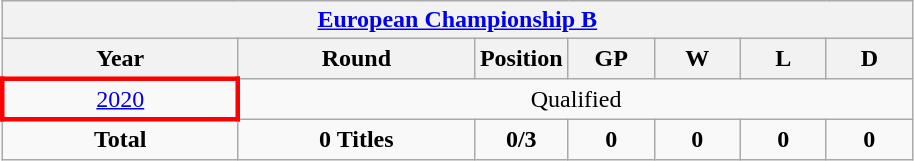<table class="wikitable" style="text-align: center;">
<tr>
<th colspan="7"><a href='#'>European Championship B</a></th>
</tr>
<tr>
<th width="150">Year</th>
<th width="150">Round</th>
<th width="50">Position</th>
<th width="50">GP</th>
<th width="50">W</th>
<th width="50">L</th>
<th width="50">D</th>
</tr>
<tr>
<td style="border: 3px solid red">   <a href='#'>2020</a></td>
<td colspan="6">Qualified</td>
</tr>
<tr>
<td><strong>Total</strong></td>
<td><strong>0 Titles</strong></td>
<td><strong>0/3</strong></td>
<td><strong>0</strong></td>
<td><strong>0</strong></td>
<td><strong>0</strong></td>
<td><strong>0</strong></td>
</tr>
</table>
